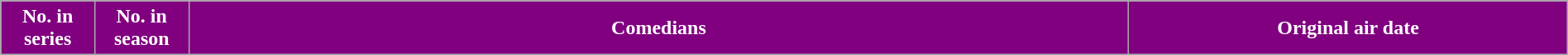<table class="wikitable plainrowheaders" style="width:100%;">
<tr style="color:white">
<th style="background:#800080;" width="6%">No. in<br>series</th>
<th style="background:#800080;" width="6%">No. in<br>season</th>
<th style="background:#800080;" width="60%">Comedians</th>
<th style="background:#800080;" width="30%">Original air date<br>




</th>
</tr>
</table>
